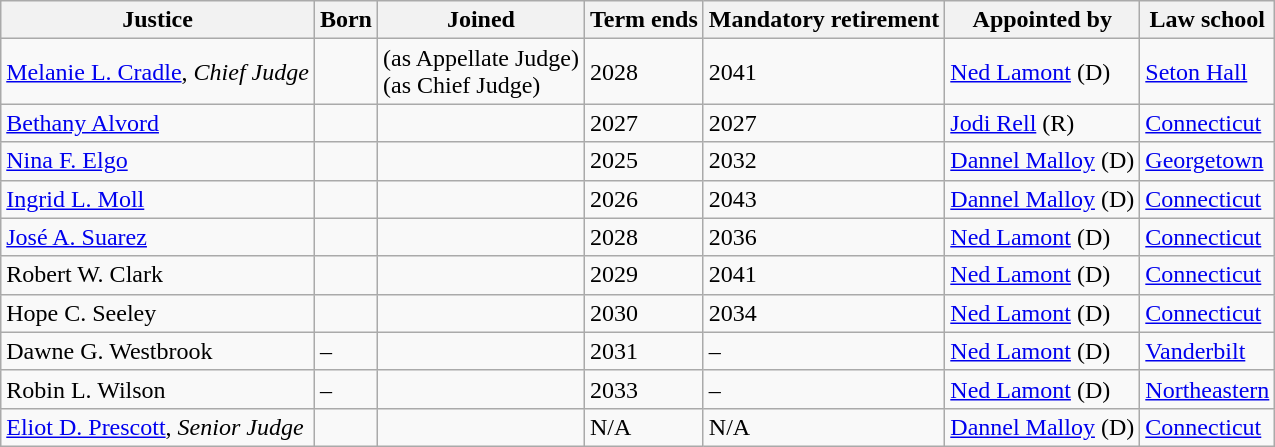<table class="sortable wikitable">
<tr>
<th>Justice</th>
<th>Born</th>
<th>Joined</th>
<th>Term ends</th>
<th>Mandatory retirement</th>
<th>Appointed by</th>
<th>Law school</th>
</tr>
<tr>
<td><a href='#'>Melanie L. Cradle</a>, <em>Chief Judge</em></td>
<td></td>
<td> (as Appellate Judge)<br> (as Chief Judge)</td>
<td>2028</td>
<td>2041</td>
<td><a href='#'>Ned Lamont</a> (D)</td>
<td><a href='#'>Seton Hall</a></td>
</tr>
<tr>
<td><a href='#'>Bethany Alvord</a></td>
<td></td>
<td></td>
<td>2027</td>
<td>2027</td>
<td><a href='#'>Jodi Rell</a> (R)</td>
<td><a href='#'>Connecticut</a></td>
</tr>
<tr>
<td><a href='#'>Nina F. Elgo</a></td>
<td></td>
<td></td>
<td>2025</td>
<td>2032</td>
<td><a href='#'>Dannel Malloy</a> (D)</td>
<td><a href='#'>Georgetown</a></td>
</tr>
<tr>
<td><a href='#'>Ingrid L. Moll</a></td>
<td></td>
<td></td>
<td>2026</td>
<td>2043</td>
<td><a href='#'>Dannel Malloy</a> (D)</td>
<td><a href='#'>Connecticut</a></td>
</tr>
<tr>
<td><a href='#'>José A. Suarez</a></td>
<td></td>
<td></td>
<td>2028</td>
<td>2036</td>
<td><a href='#'>Ned Lamont</a> (D)</td>
<td><a href='#'>Connecticut</a></td>
</tr>
<tr>
<td>Robert W. Clark</td>
<td></td>
<td></td>
<td>2029</td>
<td>2041</td>
<td><a href='#'>Ned Lamont</a> (D)</td>
<td><a href='#'>Connecticut</a></td>
</tr>
<tr>
<td>Hope C. Seeley</td>
<td></td>
<td></td>
<td>2030</td>
<td>2034</td>
<td><a href='#'>Ned Lamont</a> (D)</td>
<td><a href='#'>Connecticut</a></td>
</tr>
<tr>
<td>Dawne G. Westbrook</td>
<td>–</td>
<td></td>
<td>2031</td>
<td>–</td>
<td><a href='#'>Ned Lamont</a> (D)</td>
<td><a href='#'>Vanderbilt</a></td>
</tr>
<tr>
<td>Robin L. Wilson</td>
<td>–</td>
<td></td>
<td>2033</td>
<td>–</td>
<td><a href='#'>Ned Lamont</a> (D)</td>
<td><a href='#'>Northeastern</a></td>
</tr>
<tr>
<td><a href='#'>Eliot D. Prescott</a>, <em>Senior Judge</em></td>
<td></td>
<td></td>
<td>N/A</td>
<td>N/A</td>
<td><a href='#'>Dannel Malloy</a> (D)</td>
<td><a href='#'>Connecticut</a></td>
</tr>
</table>
